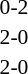<table style="width:50%;" cellspacing="1">
<tr>
<th width=15%></th>
<th width=10%></th>
<th width=15%></th>
</tr>
<tr>
</tr>
<tr style=font-size:90%>
<td align=right></td>
<td align=center>0-2</td>
<td></td>
</tr>
<tr style=font-size:90%>
<td align=right></td>
<td align=center>2-0</td>
<td></td>
</tr>
<tr style=font-size:90%>
<td align=right></td>
<td align=center>2-0</td>
<td></td>
</tr>
</table>
